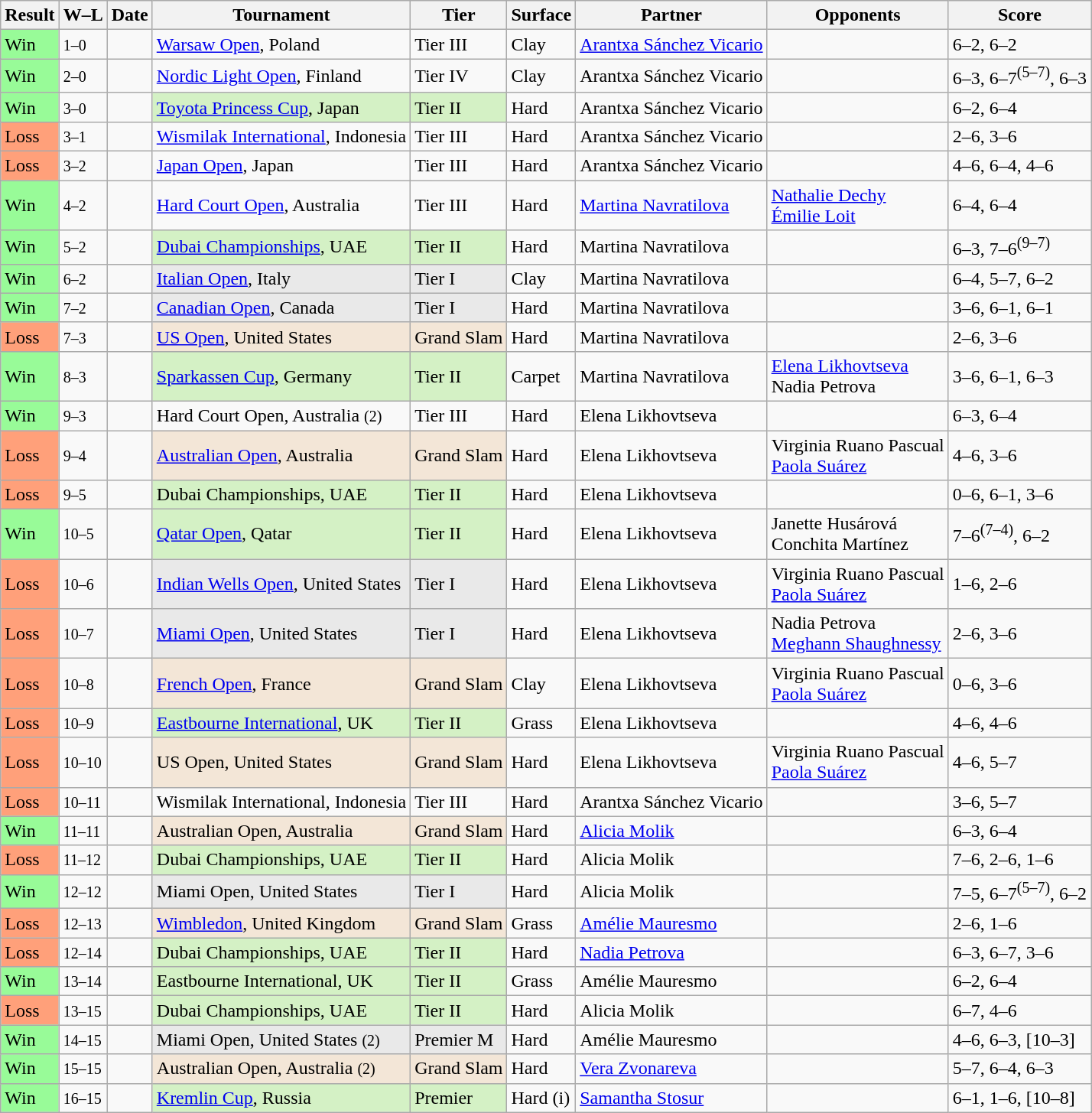<table class="sortable wikitable">
<tr>
<th>Result</th>
<th class="unsortable">W–L</th>
<th>Date</th>
<th>Tournament</th>
<th>Tier</th>
<th>Surface</th>
<th>Partner</th>
<th>Opponents</th>
<th class="unsortable">Score</th>
</tr>
<tr>
<td bgcolor=98FB98>Win</td>
<td><small>1–0</small></td>
<td></td>
<td><a href='#'>Warsaw Open</a>, Poland</td>
<td>Tier III</td>
<td>Clay</td>
<td> <a href='#'>Arantxa Sánchez Vicario</a></td>
<td></td>
<td>6–2, 6–2</td>
</tr>
<tr>
<td bgcolor=98FB98>Win</td>
<td><small>2–0</small></td>
<td></td>
<td><a href='#'>Nordic Light Open</a>, Finland</td>
<td>Tier IV</td>
<td>Clay</td>
<td> Arantxa Sánchez Vicario</td>
<td></td>
<td>6–3, 6–7<sup>(5–7)</sup>, 6–3</td>
</tr>
<tr>
<td bgcolor=98FB98>Win</td>
<td><small>3–0</small></td>
<td></td>
<td bgcolor="#d4f1c5"><a href='#'>Toyota Princess Cup</a>, Japan</td>
<td bgcolor="#d4f1c5">Tier II</td>
<td>Hard</td>
<td> Arantxa Sánchez Vicario</td>
<td></td>
<td>6–2, 6–4</td>
</tr>
<tr>
<td bgcolor=FFA07A>Loss</td>
<td><small>3–1</small></td>
<td></td>
<td><a href='#'>Wismilak International</a>, Indonesia</td>
<td>Tier III</td>
<td>Hard</td>
<td> Arantxa Sánchez Vicario</td>
<td></td>
<td>2–6, 3–6</td>
</tr>
<tr>
<td bgcolor=FFA07A>Loss</td>
<td><small>3–2</small></td>
<td></td>
<td><a href='#'>Japan Open</a>, Japan</td>
<td>Tier III</td>
<td>Hard</td>
<td> Arantxa Sánchez Vicario</td>
<td></td>
<td>4–6, 6–4, 4–6</td>
</tr>
<tr>
<td bgcolor=98FB98>Win</td>
<td><small>4–2</small></td>
<td></td>
<td><a href='#'>Hard Court Open</a>, Australia</td>
<td>Tier III</td>
<td>Hard</td>
<td> <a href='#'>Martina Navratilova</a></td>
<td> <a href='#'>Nathalie Dechy</a><br> <a href='#'>Émilie Loit</a></td>
<td>6–4, 6–4</td>
</tr>
<tr>
<td bgcolor=98FB98>Win</td>
<td><small>5–2</small></td>
<td><a href='#'></a></td>
<td bgcolor=#d4f1c5><a href='#'>Dubai Championships</a>, UAE</td>
<td bgcolor=#d4f1c5>Tier II</td>
<td>Hard</td>
<td> Martina Navratilova</td>
<td></td>
<td>6–3, 7–6<sup>(9–7)</sup></td>
</tr>
<tr>
<td bgcolor=98FB98>Win</td>
<td><small>6–2</small></td>
<td><a href='#'></a></td>
<td bgcolor=#e9e9e9><a href='#'>Italian Open</a>, Italy</td>
<td bgcolor=#e9e9e9>Tier I</td>
<td>Clay</td>
<td> Martina Navratilova</td>
<td></td>
<td>6–4, 5–7, 6–2</td>
</tr>
<tr>
<td bgcolor=98FB98>Win</td>
<td><small>7–2</small></td>
<td><a href='#'></a></td>
<td bgcolor=#e9e9e9><a href='#'>Canadian Open</a>, Canada</td>
<td bgcolor=#e9e9e9>Tier I</td>
<td>Hard</td>
<td> Martina Navratilova</td>
<td></td>
<td>3–6, 6–1, 6–1</td>
</tr>
<tr>
<td bgcolor=FFA07A>Loss</td>
<td><small>7–3</small></td>
<td><a href='#'></a></td>
<td bgcolor=#f3e6d7><a href='#'>US Open</a>, United States</td>
<td bgcolor=#f3e6d7>Grand Slam</td>
<td>Hard</td>
<td> Martina Navratilova</td>
<td></td>
<td>2–6, 3–6</td>
</tr>
<tr>
<td bgcolor=98FB98>Win</td>
<td><small>8–3</small></td>
<td><a href='#'></a></td>
<td bgcolor=#d4f1c5><a href='#'>Sparkassen Cup</a>, Germany</td>
<td bgcolor=#d4f1c5>Tier II</td>
<td>Carpet</td>
<td> Martina Navratilova</td>
<td> <a href='#'>Elena Likhovtseva</a><br> Nadia Petrova</td>
<td>3–6, 6–1, 6–3</td>
</tr>
<tr>
<td bgcolor=98FB98>Win</td>
<td><small>9–3</small></td>
<td></td>
<td>Hard Court Open, Australia <small>(2)</small></td>
<td>Tier III</td>
<td>Hard</td>
<td> Elena Likhovtseva</td>
<td></td>
<td>6–3, 6–4</td>
</tr>
<tr>
<td bgcolor=FFA07A>Loss</td>
<td><small>9–4</small></td>
<td><a href='#'></a></td>
<td bgcolor=#f3e6d7><a href='#'>Australian Open</a>, Australia</td>
<td bgcolor=#f3e6d7>Grand Slam</td>
<td>Hard</td>
<td> Elena Likhovtseva</td>
<td> Virginia Ruano Pascual<br> <a href='#'>Paola Suárez</a></td>
<td>4–6, 3–6</td>
</tr>
<tr>
<td bgcolor=FFA07A>Loss</td>
<td><small>9–5</small></td>
<td><a href='#'></a></td>
<td bgcolor=#d4f1c5>Dubai Championships, UAE</td>
<td bgcolor=#d4f1c5>Tier II</td>
<td>Hard</td>
<td> Elena Likhovtseva</td>
<td></td>
<td>0–6, 6–1, 3–6</td>
</tr>
<tr>
<td bgcolor=98FB98>Win</td>
<td><small>10–5</small></td>
<td></td>
<td bgcolor=#d4f1c5><a href='#'>Qatar Open</a>, Qatar</td>
<td bgcolor=#d4f1c5>Tier II</td>
<td>Hard</td>
<td> Elena Likhovtseva</td>
<td> Janette Husárová<br> Conchita Martínez</td>
<td>7–6<sup>(7–4)</sup>, 6–2</td>
</tr>
<tr>
<td bgcolor=FFA07A>Loss</td>
<td><small>10–6</small></td>
<td><a href='#'></a></td>
<td bgcolor=#e9e9e9><a href='#'>Indian Wells Open</a>, United States</td>
<td bgcolor=#e9e9e9>Tier I</td>
<td>Hard</td>
<td> Elena Likhovtseva</td>
<td> Virginia Ruano Pascual<br> <a href='#'>Paola Suárez</a></td>
<td>1–6, 2–6</td>
</tr>
<tr>
<td bgcolor=FFA07A>Loss</td>
<td><small>10–7</small></td>
<td><a href='#'></a></td>
<td bgcolor=#e9e9e9><a href='#'>Miami Open</a>, United States</td>
<td bgcolor=#e9e9e9>Tier I</td>
<td>Hard</td>
<td> Elena Likhovtseva</td>
<td> Nadia Petrova<br> <a href='#'>Meghann Shaughnessy</a></td>
<td>2–6, 3–6</td>
</tr>
<tr>
<td bgcolor=FFA07A>Loss</td>
<td><small>10–8</small></td>
<td><a href='#'></a></td>
<td bgcolor=#f3e6d7><a href='#'>French Open</a>, France</td>
<td bgcolor=#f3e6d7>Grand Slam</td>
<td>Clay</td>
<td> Elena Likhovtseva</td>
<td> Virginia Ruano Pascual<br> <a href='#'>Paola Suárez</a></td>
<td>0–6, 3–6</td>
</tr>
<tr>
<td bgcolor=FFA07A>Loss</td>
<td><small>10–9</small></td>
<td><a href='#'></a></td>
<td bgcolor=#d4f1c5><a href='#'>Eastbourne International</a>, UK</td>
<td bgcolor=#d4f1c5>Tier II</td>
<td>Grass</td>
<td> Elena Likhovtseva</td>
<td></td>
<td>4–6, 4–6</td>
</tr>
<tr>
<td bgcolor=FFA07A>Loss</td>
<td><small>10–10</small></td>
<td><a href='#'></a></td>
<td bgcolor=#f3e6d7>US Open, United States</td>
<td bgcolor=#f3e6d7>Grand Slam</td>
<td>Hard</td>
<td> Elena Likhovtseva</td>
<td> Virginia Ruano Pascual<br> <a href='#'>Paola Suárez</a></td>
<td>4–6, 5–7</td>
</tr>
<tr>
<td bgcolor=FFA07A>Loss</td>
<td><small>10–11</small></td>
<td></td>
<td>Wismilak International, Indonesia</td>
<td>Tier III</td>
<td>Hard</td>
<td> Arantxa Sánchez Vicario</td>
<td></td>
<td>3–6, 5–7</td>
</tr>
<tr>
<td bgcolor=98FB98>Win</td>
<td><small>11–11</small></td>
<td><a href='#'></a></td>
<td bgcolor=#f3e6d7>Australian Open, Australia</td>
<td bgcolor=#f3e6d7>Grand Slam</td>
<td>Hard</td>
<td> <a href='#'>Alicia Molik</a></td>
<td></td>
<td>6–3, 6–4</td>
</tr>
<tr>
<td bgcolor=FFA07A>Loss</td>
<td><small>11–12</small></td>
<td><a href='#'></a></td>
<td bgcolor=#d4f1c5>Dubai Championships, UAE</td>
<td bgcolor=#d4f1c5>Tier II</td>
<td>Hard</td>
<td> Alicia Molik</td>
<td></td>
<td>7–6, 2–6, 1–6</td>
</tr>
<tr>
<td bgcolor=98FB98>Win</td>
<td><small>12–12</small></td>
<td><a href='#'></a></td>
<td bgcolor=#e9e9e9>Miami Open, United States</td>
<td bgcolor=#e9e9e9>Tier I</td>
<td>Hard</td>
<td> Alicia Molik</td>
<td></td>
<td>7–5, 6–7<sup>(5–7)</sup>, 6–2</td>
</tr>
<tr>
<td bgcolor=FFA07A>Loss</td>
<td><small>12–13</small></td>
<td><a href='#'></a></td>
<td bgcolor=#f3e6d7><a href='#'>Wimbledon</a>, United Kingdom</td>
<td bgcolor=#f3e6d7>Grand Slam</td>
<td>Grass</td>
<td> <a href='#'>Amélie Mauresmo</a></td>
<td></td>
<td>2–6, 1–6</td>
</tr>
<tr>
<td bgcolor=FFA07A>Loss</td>
<td><small>12–14</small></td>
<td><a href='#'></a></td>
<td bgcolor=#d4f1c5>Dubai Championships, UAE</td>
<td bgcolor=#d4f1c5>Tier II</td>
<td>Hard</td>
<td> <a href='#'>Nadia Petrova</a></td>
<td></td>
<td>6–3, 6–7, 3–6</td>
</tr>
<tr>
<td bgcolor=98FB98>Win</td>
<td><small>13–14</small></td>
<td><a href='#'></a></td>
<td bgcolor=#d4f1c5>Eastbourne International, UK</td>
<td bgcolor=#d4f1c5>Tier II</td>
<td>Grass</td>
<td> Amélie Mauresmo</td>
<td></td>
<td>6–2, 6–4</td>
</tr>
<tr>
<td bgcolor=FFA07A>Loss</td>
<td><small>13–15</small></td>
<td><a href='#'></a></td>
<td bgcolor=#d4f1c5>Dubai Championships, UAE</td>
<td bgcolor=#d4f1c5>Tier II</td>
<td>Hard</td>
<td> Alicia Molik</td>
<td></td>
<td>6–7, 4–6</td>
</tr>
<tr>
<td bgcolor=98FB98>Win</td>
<td><small>14–15</small></td>
<td><a href='#'></a></td>
<td bgcolor=#e9e9e9>Miami Open, United States <small>(2)</small></td>
<td bgcolor=#e9e9e9>Premier M</td>
<td>Hard</td>
<td> Amélie Mauresmo</td>
<td></td>
<td>4–6, 6–3, [10–3]</td>
</tr>
<tr>
<td bgcolor=98FB98>Win</td>
<td><small>15–15</small></td>
<td><a href='#'></a></td>
<td bgcolor=#f3e6d7>Australian Open, Australia <small>(2)</small></td>
<td bgcolor=#f3e6d7>Grand Slam</td>
<td>Hard</td>
<td> <a href='#'>Vera Zvonareva</a></td>
<td></td>
<td>5–7, 6–4, 6–3</td>
</tr>
<tr>
<td bgcolor=98FB98>Win</td>
<td><small>16–15</small></td>
<td><a href='#'></a></td>
<td bgcolor=d4f1c5><a href='#'>Kremlin Cup</a>, Russia</td>
<td bgcolor=d4f1c5>Premier</td>
<td>Hard (i)</td>
<td> <a href='#'>Samantha Stosur</a></td>
<td></td>
<td>6–1, 1–6, [10–8]</td>
</tr>
</table>
